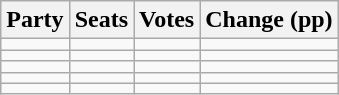<table class="wikitable" style="text-align:right;">
<tr>
<th>Party</th>
<th>Seats</th>
<th>Votes</th>
<th colspan="3">Change (pp)</th>
</tr>
<tr>
<td style="text-align:left;"></td>
<td></td>
<td></td>
<td></td>
</tr>
<tr>
<td style="text-align:left;"></td>
<td></td>
<td></td>
<td></td>
</tr>
<tr>
<td style="text-align:left;"></td>
<td></td>
<td></td>
<td></td>
</tr>
<tr>
<td style="text-align:left;"></td>
<td></td>
<td></td>
<td></td>
</tr>
<tr>
<td style="text-align:left;"></td>
<td></td>
<td></td>
<td></td>
</tr>
</table>
